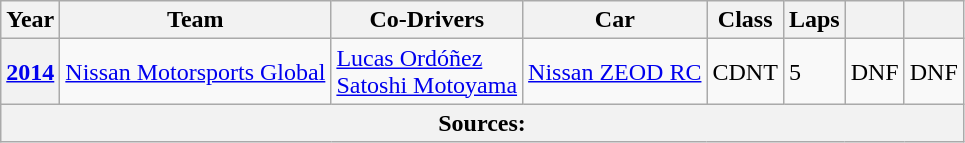<table class="wikitable">
<tr>
<th>Year</th>
<th>Team</th>
<th>Co-Drivers</th>
<th>Car</th>
<th>Class</th>
<th>Laps</th>
<th></th>
<th></th>
</tr>
<tr>
<th><a href='#'>2014</a></th>
<td align="left"> <a href='#'>Nissan Motorsports Global</a></td>
<td align="left"> <a href='#'>Lucas Ordóñez</a><br> <a href='#'>Satoshi Motoyama</a></td>
<td align="left"><a href='#'>Nissan ZEOD RC</a></td>
<td>CDNT</td>
<td>5</td>
<td>DNF</td>
<td>DNF</td>
</tr>
<tr>
<th colspan="8">Sources:</th>
</tr>
</table>
